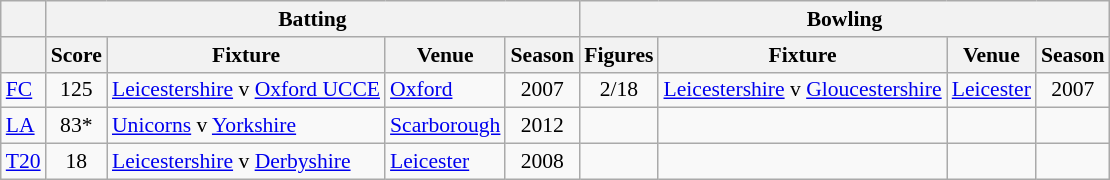<table class=wikitable style="font-size:90%">
<tr>
<th rowspan="1"></th>
<th colspan="4" rowspan="1">Batting</th>
<th colspan="4" rowspan="1">Bowling</th>
</tr>
<tr>
<th></th>
<th>Score</th>
<th>Fixture</th>
<th>Venue</th>
<th>Season</th>
<th>Figures</th>
<th>Fixture</th>
<th>Venue</th>
<th>Season</th>
</tr>
<tr>
<td><a href='#'>FC</a></td>
<td align="center">125</td>
<td><a href='#'>Leicestershire</a> v <a href='#'>Oxford UCCE</a></td>
<td><a href='#'>Oxford</a></td>
<td align="center">2007</td>
<td align="center">2/18</td>
<td><a href='#'>Leicestershire</a> v <a href='#'>Gloucestershire</a></td>
<td><a href='#'>Leicester</a></td>
<td align="center">2007</td>
</tr>
<tr>
<td><a href='#'>LA</a></td>
<td align="center">83*</td>
<td><a href='#'>Unicorns</a> v <a href='#'>Yorkshire</a></td>
<td><a href='#'>Scarborough</a></td>
<td align="center">2012</td>
<td align="center"></td>
<td></td>
<td></td>
<td align="center"></td>
</tr>
<tr>
<td><a href='#'>T20</a></td>
<td align="center">18</td>
<td><a href='#'>Leicestershire</a> v <a href='#'>Derbyshire</a></td>
<td><a href='#'>Leicester</a></td>
<td align="center">2008</td>
<td align="center"></td>
<td></td>
<td></td>
<td align="center"></td>
</tr>
</table>
